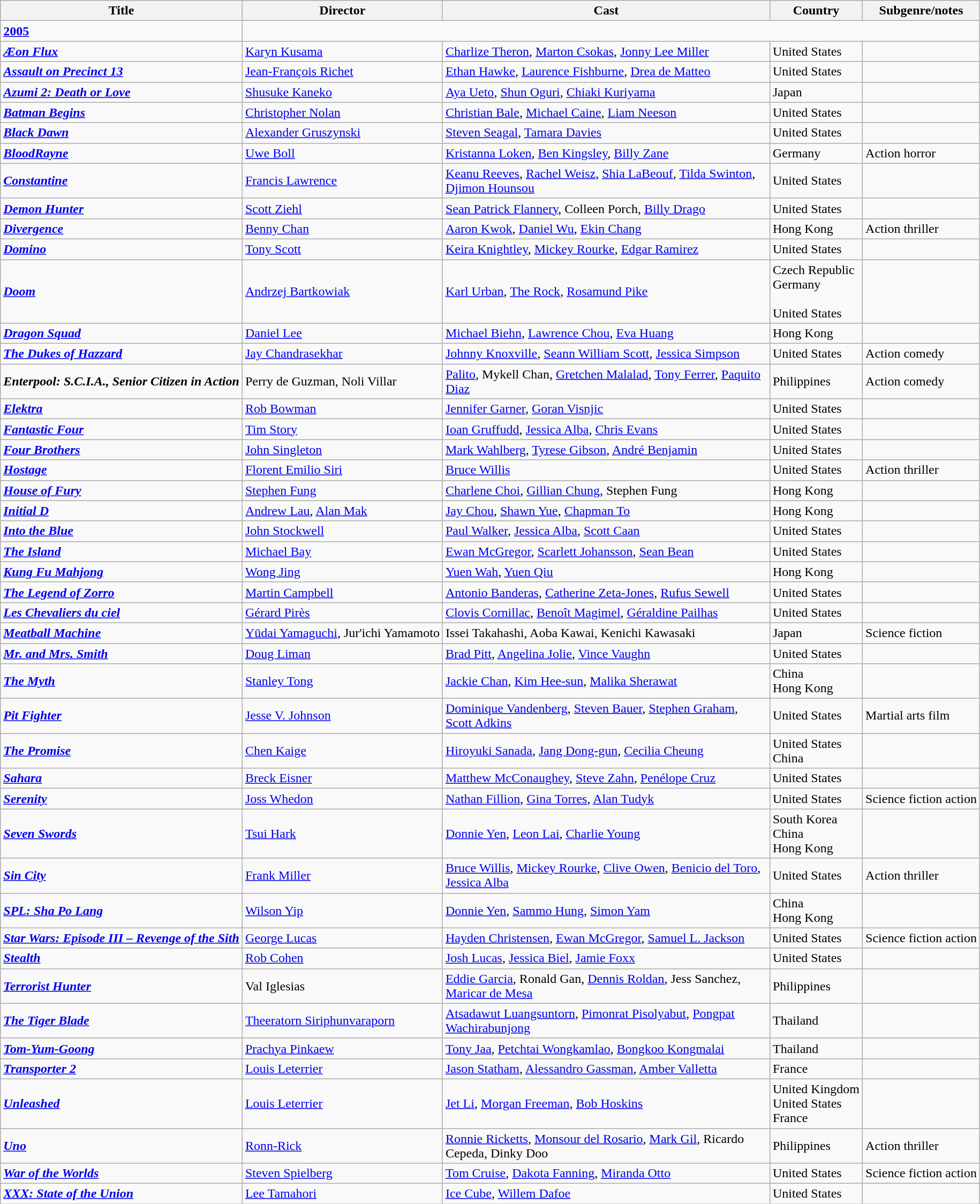<table class="wikitable">
<tr>
<th>Title</th>
<th>Director</th>
<th style="width: 400px;">Cast</th>
<th>Country</th>
<th>Subgenre/notes</th>
</tr>
<tr>
<td><strong><a href='#'>2005</a></strong></td>
</tr>
<tr>
<td><strong><em><a href='#'>Æon Flux</a></em></strong></td>
<td><a href='#'>Karyn Kusama</a></td>
<td><a href='#'>Charlize Theron</a>, <a href='#'>Marton Csokas</a>, <a href='#'>Jonny Lee Miller</a></td>
<td>United States</td>
<td></td>
</tr>
<tr>
<td><strong><em><a href='#'>Assault on Precinct 13</a></em></strong></td>
<td><a href='#'>Jean-François Richet</a></td>
<td><a href='#'>Ethan Hawke</a>, <a href='#'>Laurence Fishburne</a>, <a href='#'>Drea de Matteo</a></td>
<td>United States</td>
<td></td>
</tr>
<tr>
<td><strong><em><a href='#'>Azumi 2: Death or Love</a></em></strong></td>
<td><a href='#'>Shusuke Kaneko</a></td>
<td><a href='#'>Aya Ueto</a>, <a href='#'>Shun Oguri</a>, <a href='#'>Chiaki Kuriyama</a></td>
<td>Japan</td>
<td></td>
</tr>
<tr>
<td><strong><em><a href='#'>Batman Begins</a></em></strong></td>
<td><a href='#'>Christopher Nolan</a></td>
<td><a href='#'>Christian Bale</a>, <a href='#'>Michael Caine</a>, <a href='#'>Liam Neeson</a></td>
<td>United States</td>
<td></td>
</tr>
<tr>
<td><strong><em><a href='#'>Black Dawn</a></em></strong></td>
<td><a href='#'>Alexander Gruszynski</a></td>
<td><a href='#'>Steven Seagal</a>, <a href='#'>Tamara Davies</a></td>
<td>United States</td>
<td></td>
</tr>
<tr>
<td><strong><em><a href='#'>BloodRayne</a></em></strong></td>
<td><a href='#'>Uwe Boll</a></td>
<td><a href='#'>Kristanna Loken</a>, <a href='#'>Ben Kingsley</a>, <a href='#'>Billy Zane</a></td>
<td>Germany</td>
<td>Action horror</td>
</tr>
<tr>
<td><strong><em><a href='#'>Constantine</a></em></strong></td>
<td><a href='#'>Francis Lawrence</a></td>
<td><a href='#'>Keanu Reeves</a>, <a href='#'>Rachel Weisz</a>, <a href='#'>Shia LaBeouf</a>, <a href='#'>Tilda Swinton</a>, <a href='#'>Djimon Hounsou</a></td>
<td>United States</td>
<td></td>
</tr>
<tr>
<td><strong><em><a href='#'>Demon Hunter</a></em></strong></td>
<td><a href='#'>Scott Ziehl</a></td>
<td><a href='#'>Sean Patrick Flannery</a>, Colleen Porch, <a href='#'>Billy Drago</a></td>
<td>United States</td>
<td></td>
</tr>
<tr>
<td><strong><em><a href='#'>Divergence</a></em></strong></td>
<td><a href='#'>Benny Chan</a></td>
<td><a href='#'>Aaron Kwok</a>, <a href='#'>Daniel Wu</a>, <a href='#'>Ekin Chang</a></td>
<td>Hong Kong</td>
<td>Action thriller</td>
</tr>
<tr>
<td><strong><em><a href='#'>Domino</a></em></strong></td>
<td><a href='#'>Tony Scott</a></td>
<td><a href='#'>Keira Knightley</a>, <a href='#'>Mickey Rourke</a>, <a href='#'>Edgar Ramirez</a></td>
<td>United States</td>
<td></td>
</tr>
<tr>
<td><strong><em><a href='#'>Doom</a></em></strong></td>
<td><a href='#'>Andrzej Bartkowiak</a></td>
<td><a href='#'>Karl Urban</a>, <a href='#'>The Rock</a>, <a href='#'>Rosamund Pike</a></td>
<td>Czech Republic<br>Germany<br><br>United States</td>
<td></td>
</tr>
<tr>
<td><strong><em><a href='#'>Dragon Squad</a></em></strong></td>
<td><a href='#'>Daniel Lee</a></td>
<td><a href='#'>Michael Biehn</a>, <a href='#'>Lawrence Chou</a>, <a href='#'>Eva Huang</a></td>
<td>Hong Kong</td>
<td></td>
</tr>
<tr>
<td><strong><em><a href='#'>The Dukes of Hazzard</a></em></strong></td>
<td><a href='#'>Jay Chandrasekhar</a></td>
<td><a href='#'>Johnny Knoxville</a>, <a href='#'>Seann William Scott</a>, <a href='#'>Jessica Simpson</a></td>
<td>United States</td>
<td>Action comedy</td>
</tr>
<tr>
<td><strong><em>Enterpool: S.C.I.A., Senior Citizen in Action</em></strong></td>
<td>Perry de Guzman, Noli Villar</td>
<td><a href='#'>Palito</a>, Mykell Chan, <a href='#'>Gretchen Malalad</a>, <a href='#'>Tony Ferrer</a>, <a href='#'>Paquito Diaz</a></td>
<td>Philippines</td>
<td>Action comedy</td>
</tr>
<tr>
<td><strong><em><a href='#'>Elektra</a></em></strong></td>
<td><a href='#'>Rob Bowman</a></td>
<td><a href='#'>Jennifer Garner</a>, <a href='#'>Goran Visnjic</a></td>
<td>United States</td>
<td></td>
</tr>
<tr>
<td><strong><em><a href='#'>Fantastic Four</a></em></strong></td>
<td><a href='#'>Tim Story</a></td>
<td><a href='#'>Ioan Gruffudd</a>, <a href='#'>Jessica Alba</a>, <a href='#'>Chris Evans</a></td>
<td>United States</td>
<td></td>
</tr>
<tr>
<td><strong><em><a href='#'>Four Brothers</a></em></strong></td>
<td><a href='#'>John Singleton</a></td>
<td><a href='#'>Mark Wahlberg</a>, <a href='#'>Tyrese Gibson</a>, <a href='#'>André Benjamin</a></td>
<td>United States</td>
<td></td>
</tr>
<tr>
<td><strong><em><a href='#'>Hostage</a></em></strong></td>
<td><a href='#'>Florent Emilio Siri</a></td>
<td><a href='#'>Bruce Willis</a></td>
<td>United States</td>
<td>Action thriller</td>
</tr>
<tr>
<td><strong><em><a href='#'>House of Fury</a></em></strong></td>
<td><a href='#'>Stephen Fung</a></td>
<td><a href='#'>Charlene Choi</a>, <a href='#'>Gillian Chung</a>, Stephen Fung</td>
<td>Hong Kong</td>
<td></td>
</tr>
<tr>
<td><strong><em><a href='#'>Initial D</a></em></strong></td>
<td><a href='#'>Andrew Lau</a>, <a href='#'>Alan Mak</a></td>
<td><a href='#'>Jay Chou</a>, <a href='#'>Shawn Yue</a>, <a href='#'>Chapman To</a></td>
<td>Hong Kong</td>
<td></td>
</tr>
<tr>
<td><strong><em><a href='#'>Into the Blue</a></em></strong></td>
<td><a href='#'>John Stockwell</a></td>
<td><a href='#'>Paul Walker</a>, <a href='#'>Jessica Alba</a>, <a href='#'>Scott Caan</a></td>
<td>United States</td>
<td></td>
</tr>
<tr>
<td><strong><em><a href='#'>The Island</a></em></strong></td>
<td><a href='#'>Michael Bay</a></td>
<td><a href='#'>Ewan McGregor</a>, <a href='#'>Scarlett Johansson</a>, <a href='#'>Sean Bean</a></td>
<td>United States</td>
<td></td>
</tr>
<tr>
<td><strong><em><a href='#'>Kung Fu Mahjong</a></em></strong></td>
<td><a href='#'>Wong Jing</a></td>
<td><a href='#'>Yuen Wah</a>, <a href='#'>Yuen Qiu</a></td>
<td>Hong Kong</td>
<td></td>
</tr>
<tr>
<td><strong><em><a href='#'>The Legend of Zorro</a></em></strong></td>
<td><a href='#'>Martin Campbell</a></td>
<td><a href='#'>Antonio Banderas</a>, <a href='#'>Catherine Zeta-Jones</a>, <a href='#'>Rufus Sewell</a></td>
<td>United States</td>
<td></td>
</tr>
<tr>
<td><strong><em><a href='#'>Les Chevaliers du ciel</a></em></strong></td>
<td><a href='#'>Gérard Pirès</a></td>
<td><a href='#'>Clovis Cornillac</a>, <a href='#'>Benoît Magimel</a>, <a href='#'>Géraldine Pailhas</a></td>
<td>United States</td>
<td></td>
</tr>
<tr>
<td><strong><em><a href='#'>Meatball Machine</a></em></strong></td>
<td><a href='#'>Yūdai Yamaguchi</a>, Jur'ichi Yamamoto</td>
<td>Issei Takahashi, Aoba Kawai, Kenichi Kawasaki</td>
<td>Japan</td>
<td>Science fiction</td>
</tr>
<tr>
<td><strong><em><a href='#'>Mr. and Mrs. Smith</a></em></strong></td>
<td><a href='#'>Doug Liman</a></td>
<td><a href='#'>Brad Pitt</a>, <a href='#'>Angelina Jolie</a>, <a href='#'>Vince Vaughn</a></td>
<td>United States</td>
<td></td>
</tr>
<tr>
<td><strong><em><a href='#'>The Myth</a></em></strong></td>
<td><a href='#'>Stanley Tong</a></td>
<td><a href='#'>Jackie Chan</a>, <a href='#'>Kim Hee-sun</a>, <a href='#'>Malika Sherawat</a></td>
<td>China<br>Hong Kong</td>
<td></td>
</tr>
<tr>
<td><strong><em><a href='#'>Pit Fighter</a></em></strong></td>
<td><a href='#'>Jesse V. Johnson</a></td>
<td><a href='#'>Dominique Vandenberg</a>, <a href='#'>Steven Bauer</a>, <a href='#'>Stephen Graham</a>, <a href='#'>Scott Adkins</a></td>
<td>United States</td>
<td>Martial arts film</td>
</tr>
<tr>
<td><strong><em><a href='#'>The Promise</a></em></strong></td>
<td><a href='#'>Chen Kaige</a></td>
<td><a href='#'>Hiroyuki Sanada</a>, <a href='#'>Jang Dong-gun</a>, <a href='#'>Cecilia Cheung</a></td>
<td>United States<br>China</td>
<td></td>
</tr>
<tr>
<td><strong><em><a href='#'>Sahara</a></em></strong></td>
<td><a href='#'>Breck Eisner</a></td>
<td><a href='#'>Matthew McConaughey</a>, <a href='#'>Steve Zahn</a>, <a href='#'>Penélope Cruz</a></td>
<td>United States</td>
<td></td>
</tr>
<tr>
<td><strong><em><a href='#'>Serenity</a></em></strong></td>
<td><a href='#'>Joss Whedon</a></td>
<td><a href='#'>Nathan Fillion</a>, <a href='#'>Gina Torres</a>, <a href='#'>Alan Tudyk</a></td>
<td>United States</td>
<td>Science fiction action</td>
</tr>
<tr>
<td><strong><em><a href='#'>Seven Swords</a></em></strong></td>
<td><a href='#'>Tsui Hark</a></td>
<td><a href='#'>Donnie Yen</a>, <a href='#'>Leon Lai</a>, <a href='#'>Charlie Young</a></td>
<td>South Korea<br>China<br>Hong Kong</td>
<td></td>
</tr>
<tr>
<td><strong><em><a href='#'>Sin City</a></em></strong></td>
<td><a href='#'>Frank Miller</a></td>
<td><a href='#'>Bruce Willis</a>, <a href='#'>Mickey Rourke</a>, <a href='#'>Clive Owen</a>, <a href='#'>Benicio del Toro</a>, <a href='#'>Jessica Alba</a></td>
<td>United States</td>
<td>Action thriller</td>
</tr>
<tr>
<td><strong><em><a href='#'>SPL: Sha Po Lang</a></em></strong></td>
<td><a href='#'>Wilson Yip</a></td>
<td><a href='#'>Donnie Yen</a>, <a href='#'>Sammo Hung</a>, <a href='#'>Simon Yam</a></td>
<td>China<br>Hong Kong</td>
<td></td>
</tr>
<tr>
<td><strong><em><a href='#'>Star Wars: Episode III – Revenge of the Sith</a></em></strong></td>
<td><a href='#'>George Lucas</a></td>
<td><a href='#'>Hayden Christensen</a>, <a href='#'>Ewan McGregor</a>, <a href='#'>Samuel L. Jackson</a></td>
<td>United States</td>
<td>Science fiction action</td>
</tr>
<tr>
<td><strong><em><a href='#'>Stealth</a></em></strong></td>
<td><a href='#'>Rob Cohen</a></td>
<td><a href='#'>Josh Lucas</a>, <a href='#'>Jessica Biel</a>, <a href='#'>Jamie Foxx</a></td>
<td>United States</td>
<td></td>
</tr>
<tr>
<td><strong><em><a href='#'>Terrorist Hunter</a></em></strong></td>
<td>Val Iglesias</td>
<td><a href='#'>Eddie Garcia</a>, Ronald Gan, <a href='#'>Dennis Roldan</a>, Jess Sanchez, <a href='#'>Maricar de Mesa</a></td>
<td>Philippines</td>
<td></td>
</tr>
<tr>
<td><strong><em><a href='#'>The Tiger Blade</a></em></strong></td>
<td><a href='#'>Theeratorn Siriphunvaraporn</a></td>
<td><a href='#'>Atsadawut Luangsuntorn</a>, <a href='#'>Pimonrat Pisolyabut</a>, <a href='#'>Pongpat Wachirabunjong</a></td>
<td>Thailand</td>
<td></td>
</tr>
<tr>
<td><strong><em><a href='#'>Tom-Yum-Goong</a></em></strong></td>
<td><a href='#'>Prachya Pinkaew</a></td>
<td><a href='#'>Tony Jaa</a>, <a href='#'>Petchtai Wongkamlao</a>, <a href='#'>Bongkoo Kongmalai</a></td>
<td>Thailand</td>
<td></td>
</tr>
<tr>
<td><strong><em><a href='#'>Transporter 2</a></em></strong></td>
<td><a href='#'>Louis Leterrier</a></td>
<td><a href='#'>Jason Statham</a>, <a href='#'>Alessandro Gassman</a>, <a href='#'>Amber Valletta</a></td>
<td>France</td>
<td></td>
</tr>
<tr>
<td><strong><em><a href='#'>Unleashed</a></em></strong></td>
<td><a href='#'>Louis Leterrier</a></td>
<td><a href='#'>Jet Li</a>, <a href='#'>Morgan Freeman</a>, <a href='#'>Bob Hoskins</a></td>
<td>United Kingdom<br>United States<br>France</td>
<td></td>
</tr>
<tr>
<td><strong><em><a href='#'>Uno</a></em></strong></td>
<td><a href='#'>Ronn-Rick</a></td>
<td><a href='#'>Ronnie Ricketts</a>, <a href='#'>Monsour del Rosario</a>, <a href='#'>Mark Gil</a>, Ricardo Cepeda, Dinky Doo</td>
<td>Philippines</td>
<td>Action thriller</td>
</tr>
<tr>
<td><strong><em><a href='#'>War of the Worlds</a></em></strong></td>
<td><a href='#'>Steven Spielberg</a></td>
<td><a href='#'>Tom Cruise</a>, <a href='#'>Dakota Fanning</a>, <a href='#'>Miranda Otto</a></td>
<td>United States</td>
<td>Science fiction action</td>
</tr>
<tr>
<td><strong><em><a href='#'>XXX: State of the Union</a></em></strong></td>
<td><a href='#'>Lee Tamahori</a></td>
<td><a href='#'>Ice Cube</a>, <a href='#'>Willem Dafoe</a></td>
<td>United States</td>
<td></td>
</tr>
</table>
